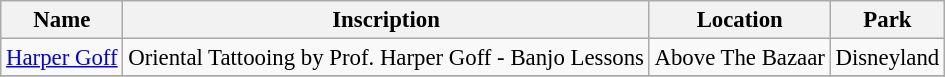<table class="wikitable" style="font-size: 95%">
<tr>
<th>Name</th>
<th>Inscription</th>
<th>Location</th>
<th>Park</th>
</tr>
<tr>
<td><a href='#'>Harper Goff</a></td>
<td>Oriental Tattooing by Prof. Harper Goff - Banjo Lessons</td>
<td>Above The Bazaar</td>
<td>Disneyland</td>
</tr>
<tr>
</tr>
</table>
